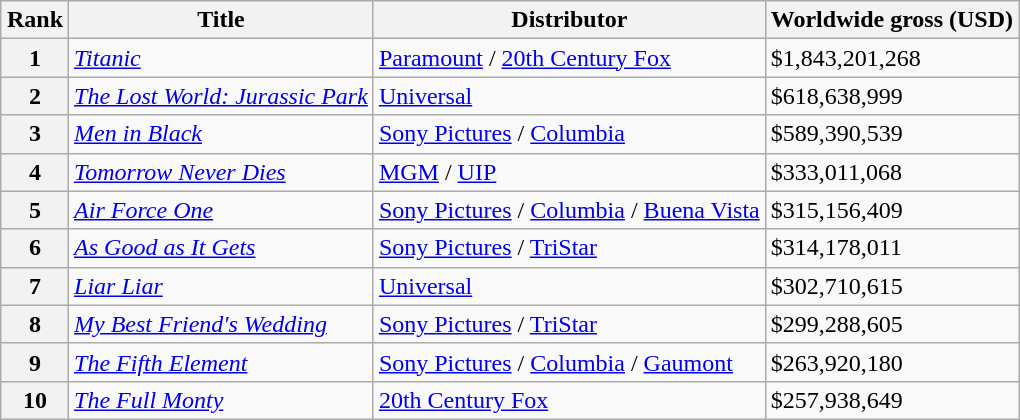<table class="wikitable sortable" style="margin:auto; margin:auto;">
<tr>
<th>Rank</th>
<th>Title</th>
<th>Distributor</th>
<th>Worldwide gross (USD)</th>
</tr>
<tr>
<th style="text-align:center;">1</th>
<td><em><a href='#'>Titanic</a></em></td>
<td><a href='#'>Paramount</a> / <a href='#'>20th Century Fox</a></td>
<td>$1,843,201,268</td>
</tr>
<tr>
<th style="text-align:center;">2</th>
<td><em><a href='#'>The Lost World: Jurassic Park</a></em></td>
<td><a href='#'>Universal</a></td>
<td>$618,638,999</td>
</tr>
<tr>
<th style="text-align:center;">3</th>
<td><em><a href='#'>Men in Black</a></em></td>
<td><a href='#'>Sony Pictures</a> / <a href='#'>Columbia</a></td>
<td>$589,390,539</td>
</tr>
<tr>
<th style="text-align:center;">4</th>
<td><em><a href='#'>Tomorrow Never Dies</a></em></td>
<td><a href='#'>MGM</a> / <a href='#'>UIP</a></td>
<td>$333,011,068</td>
</tr>
<tr>
<th style="text-align:center;">5</th>
<td><em><a href='#'>Air Force One</a></em></td>
<td><a href='#'>Sony Pictures</a> / <a href='#'>Columbia</a> / <a href='#'>Buena Vista</a></td>
<td>$315,156,409</td>
</tr>
<tr>
<th style="text-align:center;">6</th>
<td><em><a href='#'>As Good as It Gets</a></em></td>
<td><a href='#'>Sony Pictures</a> / <a href='#'>TriStar</a></td>
<td>$314,178,011</td>
</tr>
<tr>
<th style="text-align:center;">7</th>
<td><em><a href='#'>Liar Liar</a></em></td>
<td><a href='#'>Universal</a></td>
<td>$302,710,615</td>
</tr>
<tr>
<th style="text-align:center;">8</th>
<td><em><a href='#'>My Best Friend's Wedding</a></em></td>
<td><a href='#'>Sony Pictures</a> / <a href='#'>TriStar</a></td>
<td>$299,288,605</td>
</tr>
<tr>
<th style="text-align:center;">9</th>
<td><em><a href='#'>The Fifth Element</a></em></td>
<td><a href='#'>Sony Pictures</a> / <a href='#'>Columbia</a> / <a href='#'>Gaumont</a></td>
<td>$263,920,180</td>
</tr>
<tr>
<th style="text-align:center;">10</th>
<td><em><a href='#'>The Full Monty</a></em></td>
<td><a href='#'>20th Century Fox</a></td>
<td>$257,938,649</td>
</tr>
</table>
